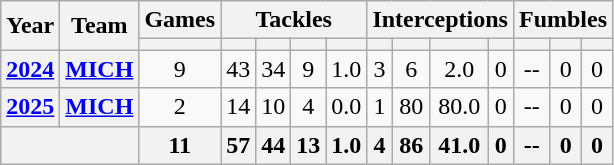<table class="wikitable" style="text-align: center;">
<tr>
<th rowspan="2">Year</th>
<th rowspan="2">Team</th>
<th>Games</th>
<th colspan="4">Tackles</th>
<th colspan="4">Interceptions</th>
<th colspan="3">Fumbles</th>
</tr>
<tr>
<th></th>
<th></th>
<th></th>
<th></th>
<th></th>
<th></th>
<th></th>
<th></th>
<th></th>
<th></th>
<th></th>
<th></th>
</tr>
<tr>
<th><a href='#'>2024</a></th>
<th><a href='#'>MICH</a></th>
<td>9</td>
<td>43</td>
<td>34</td>
<td>9</td>
<td>1.0</td>
<td>3</td>
<td>6</td>
<td>2.0</td>
<td>0</td>
<td>--</td>
<td>0</td>
<td>0</td>
</tr>
<tr>
<th><a href='#'>2025</a></th>
<th><a href='#'>MICH</a></th>
<td>2</td>
<td>14</td>
<td>10</td>
<td>4</td>
<td>0.0</td>
<td>1</td>
<td>80</td>
<td>80.0</td>
<td>0</td>
<td>--</td>
<td>0</td>
<td>0</td>
</tr>
<tr>
<th colspan="2"></th>
<th>11</th>
<th>57</th>
<th>44</th>
<th>13</th>
<th>1.0</th>
<th>4</th>
<th>86</th>
<th>41.0</th>
<th>0</th>
<th>--</th>
<th>0</th>
<th>0</th>
</tr>
</table>
